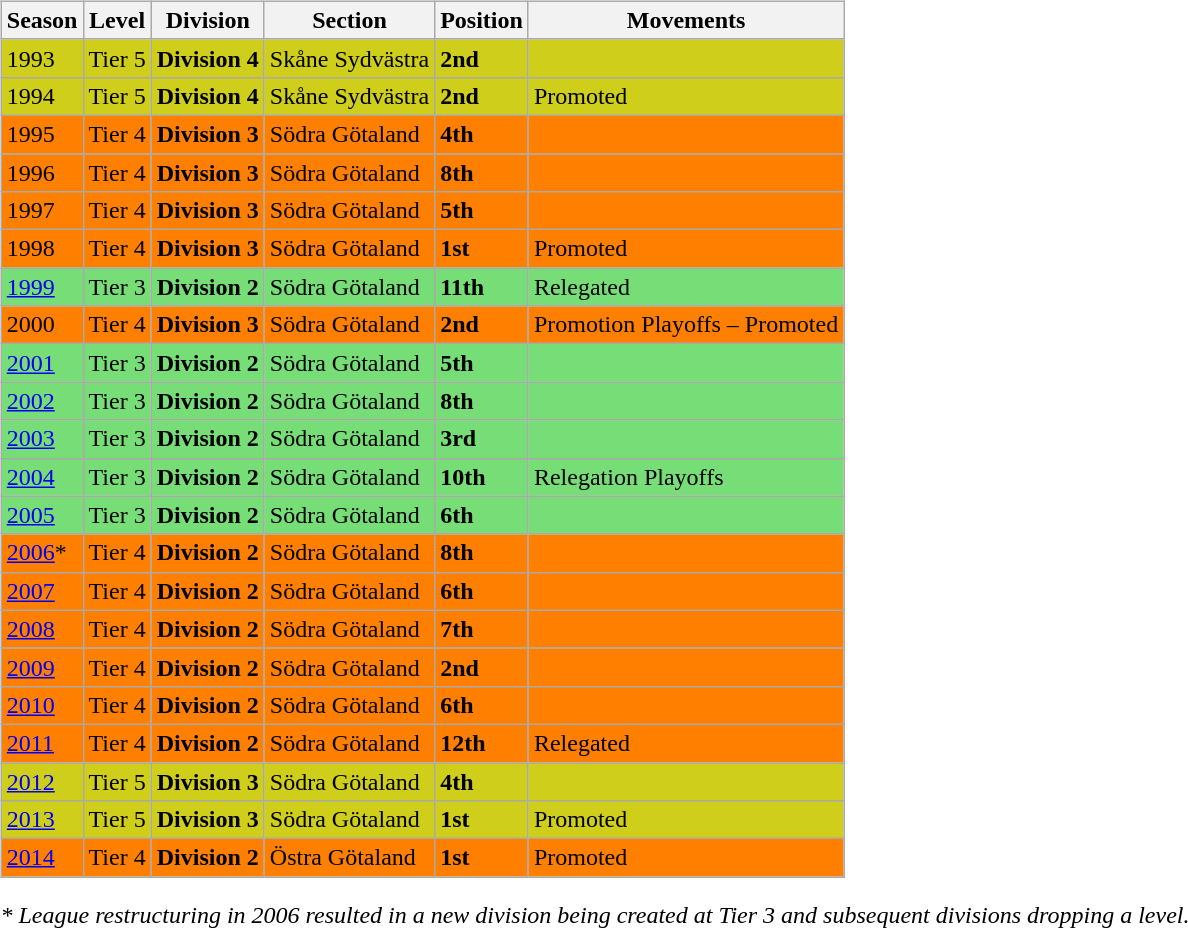<table>
<tr>
<td valign="top" width=0%><br><table class="wikitable">
<tr style="background:#f0f6fa;">
<th><strong>Season</strong></th>
<th><strong>Level</strong></th>
<th><strong>Division</strong></th>
<th><strong>Section</strong></th>
<th><strong>Position</strong></th>
<th><strong>Movements</strong></th>
</tr>
<tr>
<td style="background:#CECE1B;">1993</td>
<td style="background:#CECE1B;">Tier 5</td>
<td style="background:#CECE1B;"><strong>Division 4</strong></td>
<td style="background:#CECE1B;">Skåne Sydvästra</td>
<td style="background:#CECE1B;"><strong>2nd</strong></td>
<td style="background:#CECE1B;"></td>
</tr>
<tr>
<td style="background:#CECE1B;">1994</td>
<td style="background:#CECE1B;">Tier 5</td>
<td style="background:#CECE1B;"><strong>Division 4</strong></td>
<td style="background:#CECE1B;">Skåne Sydvästra</td>
<td style="background:#CECE1B;"><strong>2nd</strong></td>
<td style="background:#CECE1B;">Promoted</td>
</tr>
<tr>
<td style="background:#FF7F00;">1995</td>
<td style="background:#FF7F00;">Tier 4</td>
<td style="background:#FF7F00;"><strong>Division 3</strong></td>
<td style="background:#FF7F00;">Södra Götaland</td>
<td style="background:#FF7F00;"><strong>4th</strong></td>
<td style="background:#FF7F00;"></td>
</tr>
<tr>
<td style="background:#FF7F00;">1996</td>
<td style="background:#FF7F00;">Tier 4</td>
<td style="background:#FF7F00;"><strong>Division 3</strong></td>
<td style="background:#FF7F00;">Södra Götaland</td>
<td style="background:#FF7F00;"><strong>8th</strong></td>
<td style="background:#FF7F00;"></td>
</tr>
<tr>
<td style="background:#FF7F00;">1997</td>
<td style="background:#FF7F00;">Tier 4</td>
<td style="background:#FF7F00;"><strong>Division 3</strong></td>
<td style="background:#FF7F00;">Södra Götaland</td>
<td style="background:#FF7F00;"><strong>5th</strong></td>
<td style="background:#FF7F00;"></td>
</tr>
<tr>
<td style="background:#FF7F00;">1998</td>
<td style="background:#FF7F00;">Tier 4</td>
<td style="background:#FF7F00;"><strong>Division 3</strong></td>
<td style="background:#FF7F00;">Södra Götaland</td>
<td style="background:#FF7F00;"><strong>1st</strong></td>
<td style="background:#FF7F00;">Promoted</td>
</tr>
<tr>
<td style="background:#77DD77;"><a href='#'>1999</a></td>
<td style="background:#77DD77;">Tier 3</td>
<td style="background:#77DD77;"><strong>Division 2</strong></td>
<td style="background:#77DD77;">Södra Götaland</td>
<td style="background:#77DD77;"><strong>11th</strong></td>
<td style="background:#77DD77;">Relegated</td>
</tr>
<tr>
<td style="background:#FF7F00;">2000</td>
<td style="background:#FF7F00;">Tier 4</td>
<td style="background:#FF7F00;"><strong>Division 3</strong></td>
<td style="background:#FF7F00;">Södra Götaland</td>
<td style="background:#FF7F00;"><strong>2nd</strong></td>
<td style="background:#FF7F00;">Promotion Playoffs – Promoted</td>
</tr>
<tr>
<td style="background:#77DD77;"><a href='#'>2001</a></td>
<td style="background:#77DD77;">Tier 3</td>
<td style="background:#77DD77;"><strong>Division 2</strong></td>
<td style="background:#77DD77;">Södra Götaland</td>
<td style="background:#77DD77;"><strong>5th</strong></td>
<td style="background:#77DD77;"></td>
</tr>
<tr>
<td style="background:#77DD77;"><a href='#'>2002</a></td>
<td style="background:#77DD77;">Tier 3</td>
<td style="background:#77DD77;"><strong>Division 2</strong></td>
<td style="background:#77DD77;">Södra Götaland</td>
<td style="background:#77DD77;"><strong>8th</strong></td>
<td style="background:#77DD77;"></td>
</tr>
<tr>
<td style="background:#77DD77;"><a href='#'>2003</a></td>
<td style="background:#77DD77;">Tier 3</td>
<td style="background:#77DD77;"><strong>Division 2</strong></td>
<td style="background:#77DD77;">Södra Götaland</td>
<td style="background:#77DD77;"><strong>3rd</strong></td>
<td style="background:#77DD77;"></td>
</tr>
<tr>
<td style="background:#77DD77;"><a href='#'>2004</a></td>
<td style="background:#77DD77;">Tier 3</td>
<td style="background:#77DD77;"><strong>Division 2</strong></td>
<td style="background:#77DD77;">Södra Götaland</td>
<td style="background:#77DD77;"><strong>10th</strong></td>
<td style="background:#77DD77;">Relegation Playoffs</td>
</tr>
<tr>
<td style="background:#77DD77;"><a href='#'>2005</a></td>
<td style="background:#77DD77;">Tier 3</td>
<td style="background:#77DD77;"><strong>Division 2</strong></td>
<td style="background:#77DD77;">Södra Götaland</td>
<td style="background:#77DD77;"><strong>6th</strong></td>
<td style="background:#77DD77;"></td>
</tr>
<tr>
<td style="background:#FF7F00;"><a href='#'>2006</a>*</td>
<td style="background:#FF7F00;">Tier 4</td>
<td style="background:#FF7F00;"><strong>Division 2</strong></td>
<td style="background:#FF7F00;">Södra Götaland</td>
<td style="background:#FF7F00;"><strong>8th</strong></td>
<td style="background:#FF7F00;"></td>
</tr>
<tr>
<td style="background:#FF7F00;"><a href='#'>2007</a></td>
<td style="background:#FF7F00;">Tier 4</td>
<td style="background:#FF7F00;"><strong>Division 2</strong></td>
<td style="background:#FF7F00;">Södra Götaland</td>
<td style="background:#FF7F00;"><strong>6th</strong></td>
<td style="background:#FF7F00;"></td>
</tr>
<tr>
<td style="background:#FF7F00;"><a href='#'>2008</a></td>
<td style="background:#FF7F00;">Tier 4</td>
<td style="background:#FF7F00;"><strong>Division 2</strong></td>
<td style="background:#FF7F00;">Södra Götaland</td>
<td style="background:#FF7F00;"><strong>7th</strong></td>
<td style="background:#FF7F00;"></td>
</tr>
<tr>
<td style="background:#FF7F00;"><a href='#'>2009</a></td>
<td style="background:#FF7F00;">Tier 4</td>
<td style="background:#FF7F00;"><strong>Division 2</strong></td>
<td style="background:#FF7F00;">Södra Götaland</td>
<td style="background:#FF7F00;"><strong>2nd</strong></td>
<td style="background:#FF7F00;"></td>
</tr>
<tr>
<td style="background:#FF7F00;"><a href='#'>2010</a></td>
<td style="background:#FF7F00;">Tier 4</td>
<td style="background:#FF7F00;"><strong>Division 2</strong></td>
<td style="background:#FF7F00;">Södra Götaland</td>
<td style="background:#FF7F00;"><strong>6th</strong></td>
<td style="background:#FF7F00;"></td>
</tr>
<tr>
<td style="background:#FF7F00;"><a href='#'>2011</a></td>
<td style="background:#FF7F00;">Tier 4</td>
<td style="background:#FF7F00;"><strong>Division 2</strong></td>
<td style="background:#FF7F00;">Södra Götaland</td>
<td style="background:#FF7F00;"><strong>12th</strong></td>
<td style="background:#FF7F00;">Relegated</td>
</tr>
<tr>
<td style="background:#CECE1B;"><a href='#'>2012</a></td>
<td style="background:#CECE1B;">Tier 5</td>
<td style="background:#CECE1B;"><strong>Division 3</strong></td>
<td style="background:#CECE1B;">Södra Götaland</td>
<td style="background:#CECE1B;"><strong>4th</strong></td>
<td style="background:#CECE1B;"></td>
</tr>
<tr>
<td style="background:#CECE1B;"><a href='#'>2013</a></td>
<td style="background:#CECE1B;">Tier 5</td>
<td style="background:#CECE1B;"><strong>Division 3</strong></td>
<td style="background:#CECE1B;">Södra Götaland</td>
<td style="background:#CECE1B;"><strong>1st</strong></td>
<td style="background:#CECE1B;">Promoted</td>
</tr>
<tr>
<td style="background:#FF7F00;"><a href='#'>2014</a></td>
<td style="background:#FF7F00;">Tier 4</td>
<td style="background:#FF7F00;"><strong>Division 2</strong></td>
<td style="background:#FF7F00;">Östra Götaland</td>
<td style="background:#FF7F00;"><strong>1st</strong></td>
<td style="background:#FF7F00;">Promoted</td>
</tr>
</table>
<em>* League restructuring in 2006 resulted in a new division being created at Tier 3 and subsequent divisions dropping a level.</em>

</td>
</tr>
</table>
